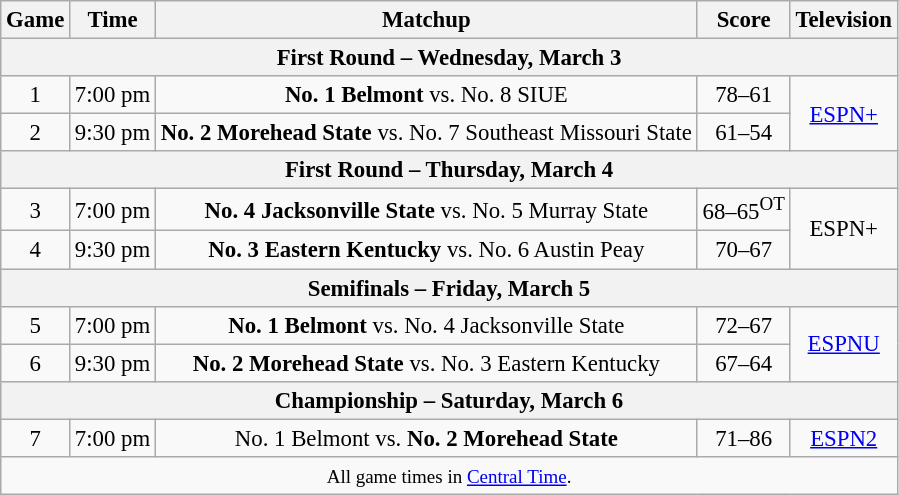<table class="wikitable" style="font-size: 95%;text-align:center">
<tr>
<th>Game</th>
<th>Time</th>
<th>Matchup</th>
<th>Score</th>
<th>Television</th>
</tr>
<tr>
<th colspan=5>First Round – Wednesday, March 3</th>
</tr>
<tr>
<td>1</td>
<td>7:00 pm</td>
<td><strong>No. 1 Belmont</strong> vs. No. 8 SIUE</td>
<td>78–61</td>
<td rowspan=2><a href='#'>ESPN+</a></td>
</tr>
<tr>
<td>2</td>
<td>9:30 pm</td>
<td><strong>No. 2 Morehead State</strong> vs. No. 7 Southeast Missouri State</td>
<td>61–54</td>
</tr>
<tr>
<th colspan=5>First Round – Thursday, March 4</th>
</tr>
<tr>
<td>3</td>
<td>7:00 pm</td>
<td><strong>No. 4 Jacksonville State</strong> vs. No. 5 Murray State</td>
<td>68–65<sup>OT</sup></td>
<td rowspan=2>ESPN+</td>
</tr>
<tr>
<td>4</td>
<td>9:30 pm</td>
<td><strong>No. 3 Eastern Kentucky</strong> vs. No. 6 Austin Peay</td>
<td>70–67</td>
</tr>
<tr>
<th colspan=5>Semifinals – Friday, March 5</th>
</tr>
<tr>
<td>5</td>
<td>7:00 pm</td>
<td><strong>No. 1 Belmont</strong> vs. No. 4 Jacksonville State</td>
<td>72–67</td>
<td rowspan=2><a href='#'>ESPNU</a></td>
</tr>
<tr>
<td>6</td>
<td>9:30 pm</td>
<td><strong>No. 2 Morehead State</strong> vs. No. 3 Eastern Kentucky</td>
<td>67–64</td>
</tr>
<tr>
<th colspan=5>Championship – Saturday, March 6</th>
</tr>
<tr>
<td>7</td>
<td>7:00 pm</td>
<td>No. 1 Belmont vs. <strong>No. 2 Morehead State</strong></td>
<td>71–86</td>
<td><a href='#'>ESPN2</a></td>
</tr>
<tr>
<td colspan=5><small>All game times in <a href='#'>Central Time</a>.</small></td>
</tr>
</table>
